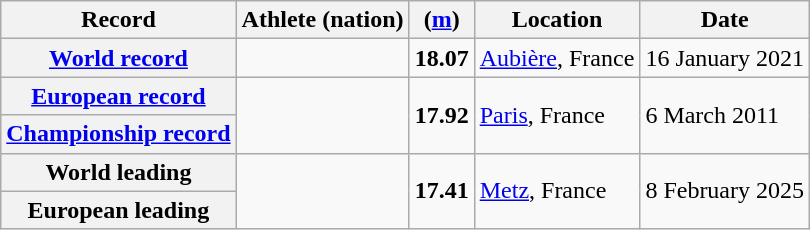<table class="wikitable">
<tr>
<th scope="col">Record</th>
<th scope="col">Athlete (nation)</th>
<th scope="col"> (<a href='#'>m</a>)</th>
<th scope="col">Location</th>
<th scope="col">Date</th>
</tr>
<tr>
<th scope="row"><a href='#'>World record</a></th>
<td></td>
<td align="center"><strong>18.07</strong></td>
<td><a href='#'>Aubière</a>, France</td>
<td>16 January 2021</td>
</tr>
<tr>
<th scope="row"><a href='#'>European record</a></th>
<td rowspan="2"></td>
<td rowspan="2" align="center"><strong>17.92</strong></td>
<td rowspan="2"><a href='#'>Paris</a>, France</td>
<td rowspan="2">6 March 2011</td>
</tr>
<tr>
<th scope="row"><a href='#'>Championship record</a></th>
</tr>
<tr>
<th scope="row">World leading</th>
<td rowspan="2"></td>
<td rowspan="2" align="center"><strong>17.41</strong></td>
<td rowspan="2"><a href='#'>Metz</a>, France</td>
<td rowspan="2">8 February 2025</td>
</tr>
<tr>
<th scope="row">European leading</th>
</tr>
</table>
